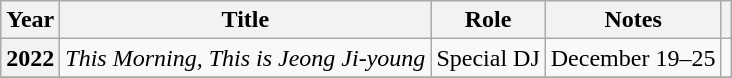<table class="wikitable sortable plainrowheaders">
<tr>
<th scope="col">Year</th>
<th scope="col">Title</th>
<th scope="col">Role</th>
<th scope="col">Notes</th>
<th scope="col" class="unsortable"></th>
</tr>
<tr>
<th scope="row">2022</th>
<td><em>This Morning, This is Jeong Ji-young</em></td>
<td>Special DJ</td>
<td>December 19–25</td>
<td></td>
</tr>
<tr>
</tr>
</table>
